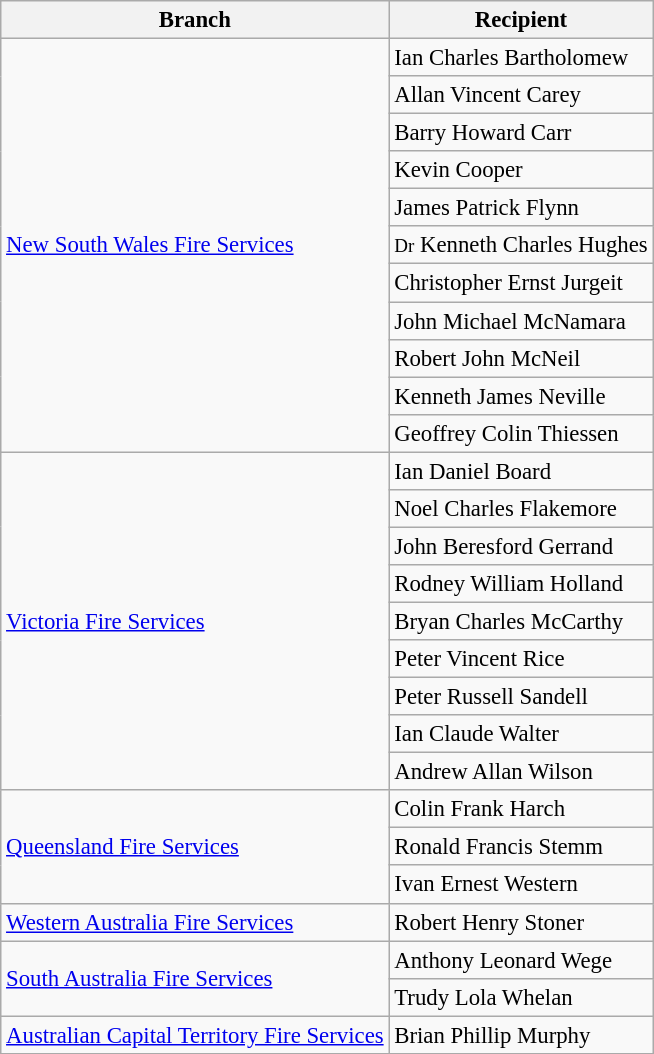<table class="wikitable" style="font-size:95%;">
<tr>
<th>Branch</th>
<th>Recipient</th>
</tr>
<tr>
<td rowspan="11"><a href='#'>New South Wales Fire Services</a></td>
<td>Ian Charles Bartholomew</td>
</tr>
<tr>
<td>Allan Vincent Carey</td>
</tr>
<tr>
<td>Barry Howard Carr</td>
</tr>
<tr>
<td>Kevin Cooper</td>
</tr>
<tr>
<td>James Patrick Flynn</td>
</tr>
<tr>
<td><small>Dr</small> Kenneth Charles Hughes</td>
</tr>
<tr>
<td>Christopher Ernst Jurgeit</td>
</tr>
<tr>
<td>John Michael McNamara</td>
</tr>
<tr>
<td>Robert John McNeil</td>
</tr>
<tr>
<td>Kenneth James Neville</td>
</tr>
<tr>
<td>Geoffrey Colin Thiessen</td>
</tr>
<tr>
<td rowspan="9"><a href='#'>Victoria Fire Services</a></td>
<td>Ian Daniel Board</td>
</tr>
<tr>
<td>Noel Charles Flakemore</td>
</tr>
<tr>
<td>John Beresford Gerrand</td>
</tr>
<tr>
<td>Rodney William Holland</td>
</tr>
<tr>
<td>Bryan Charles McCarthy</td>
</tr>
<tr>
<td>Peter Vincent Rice</td>
</tr>
<tr>
<td>Peter Russell Sandell</td>
</tr>
<tr>
<td>Ian Claude Walter</td>
</tr>
<tr>
<td>Andrew Allan Wilson</td>
</tr>
<tr>
<td rowspan="3"><a href='#'>Queensland Fire Services</a></td>
<td>Colin Frank Harch</td>
</tr>
<tr>
<td>Ronald Francis Stemm</td>
</tr>
<tr>
<td>Ivan Ernest Western</td>
</tr>
<tr>
<td><a href='#'>Western Australia Fire Services</a></td>
<td>Robert Henry Stoner</td>
</tr>
<tr>
<td rowspan="2"><a href='#'>South Australia Fire Services</a></td>
<td>Anthony Leonard Wege</td>
</tr>
<tr>
<td>Trudy Lola Whelan</td>
</tr>
<tr>
<td><a href='#'>Australian Capital Territory Fire Services</a></td>
<td>Brian Phillip Murphy</td>
</tr>
</table>
